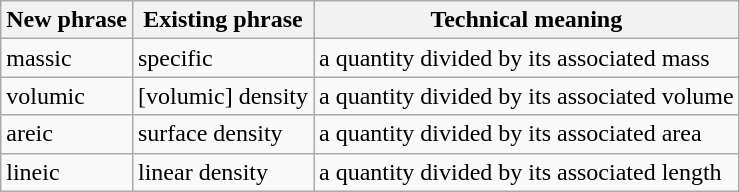<table class="wikitable">
<tr>
<th>New phrase</th>
<th>Existing phrase</th>
<th>Technical meaning</th>
</tr>
<tr>
<td>massic <quantity></td>
<td>specific <quantity></td>
<td>a quantity divided by its associated mass</td>
</tr>
<tr>
<td>volumic <quantity></td>
<td>[volumic] <quantity> density</td>
<td>a quantity divided by its associated volume</td>
</tr>
<tr>
<td>areic <quantity></td>
<td>surface <quantity> density</td>
<td>a quantity divided by its associated area</td>
</tr>
<tr>
<td>lineic <quantity></td>
<td>linear <quantity> density</td>
<td>a quantity divided by its associated length</td>
</tr>
</table>
